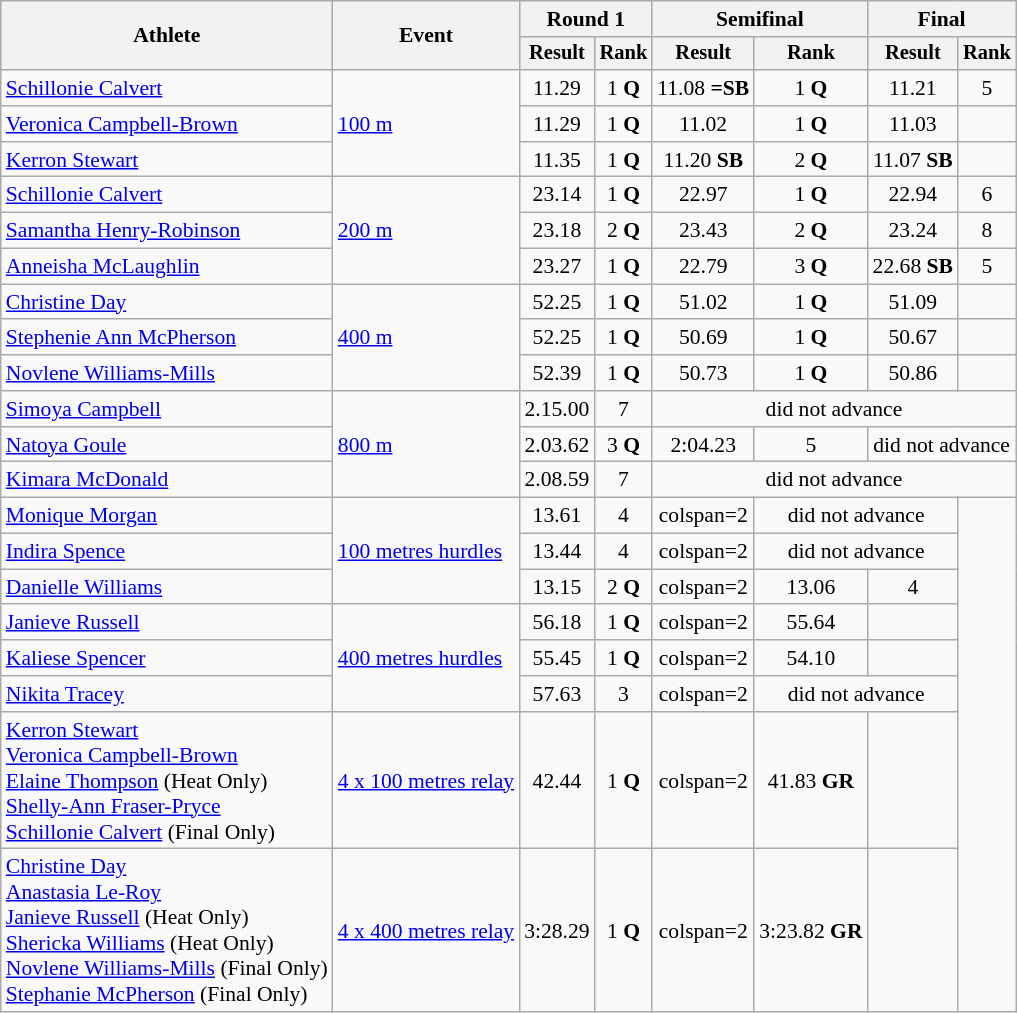<table class=wikitable style="font-size:90%">
<tr>
<th rowspan="2">Athlete</th>
<th rowspan="2">Event</th>
<th colspan="2">Round 1</th>
<th colspan="2">Semifinal</th>
<th colspan="2">Final</th>
</tr>
<tr style="font-size:95%">
<th>Result</th>
<th>Rank</th>
<th>Result</th>
<th>Rank</th>
<th>Result</th>
<th>Rank</th>
</tr>
<tr align=center>
<td align=left><a href='#'>Schillonie Calvert</a></td>
<td align=left rowspan="3"><a href='#'>100 m</a></td>
<td>11.29</td>
<td>1 <strong>Q</strong></td>
<td>11.08 <strong>=SB</strong></td>
<td>1 <strong>Q</strong></td>
<td>11.21</td>
<td>5</td>
</tr>
<tr align=center>
<td align=left><a href='#'>Veronica Campbell-Brown</a></td>
<td>11.29</td>
<td>1 <strong>Q</strong></td>
<td>11.02</td>
<td>1 <strong>Q</strong></td>
<td>11.03</td>
<td></td>
</tr>
<tr align=center>
<td align=left><a href='#'>Kerron Stewart</a></td>
<td>11.35</td>
<td>1 <strong>Q</strong></td>
<td>11.20 <strong>SB</strong></td>
<td>2 <strong>Q</strong></td>
<td>11.07 <strong>SB</strong></td>
<td></td>
</tr>
<tr align=center>
<td align=left><a href='#'>Schillonie Calvert</a></td>
<td align=left rowspan="3"><a href='#'>200 m</a></td>
<td>23.14</td>
<td>1 <strong>Q</strong></td>
<td>22.97</td>
<td>1 <strong>Q</strong></td>
<td>22.94</td>
<td>6</td>
</tr>
<tr align=center>
<td align=left><a href='#'>Samantha Henry-Robinson</a></td>
<td>23.18</td>
<td>2 <strong>Q</strong></td>
<td>23.43</td>
<td>2 <strong>Q</strong></td>
<td>23.24</td>
<td>8</td>
</tr>
<tr align=center>
<td align=left><a href='#'>Anneisha McLaughlin</a></td>
<td>23.27</td>
<td>1 <strong>Q</strong></td>
<td>22.79</td>
<td>3 <strong>Q</strong></td>
<td>22.68  <strong>SB</strong></td>
<td>5</td>
</tr>
<tr align=center>
<td align=left><a href='#'>Christine Day</a></td>
<td align=left rowspan="3"><a href='#'>400 m</a></td>
<td>52.25</td>
<td>1 <strong>Q</strong></td>
<td>51.02</td>
<td>1 <strong>Q</strong></td>
<td>51.09</td>
<td></td>
</tr>
<tr align=center>
<td align=left><a href='#'>Stephenie Ann McPherson</a></td>
<td>52.25</td>
<td>1 <strong>Q</strong></td>
<td>50.69</td>
<td>1 <strong>Q</strong></td>
<td>50.67</td>
<td></td>
</tr>
<tr align=center>
<td align=left><a href='#'>Novlene Williams-Mills</a></td>
<td>52.39</td>
<td>1 <strong>Q</strong></td>
<td>50.73</td>
<td>1 <strong>Q</strong></td>
<td>50.86</td>
<td></td>
</tr>
<tr align=center>
<td align=left><a href='#'>Simoya Campbell</a></td>
<td align=left rowspan="3"><a href='#'>800 m</a></td>
<td>2.15.00</td>
<td>7</td>
<td colspan="4">did not advance</td>
</tr>
<tr align=center>
<td align=left><a href='#'>Natoya Goule</a></td>
<td>2.03.62</td>
<td>3 <strong>Q</strong></td>
<td>2:04.23</td>
<td>5</td>
<td colspan="2">did not advance</td>
</tr>
<tr align=center>
<td align=left><a href='#'>Kimara McDonald</a></td>
<td>2.08.59</td>
<td>7</td>
<td colspan="4">did not advance</td>
</tr>
<tr align=center>
<td align=left><a href='#'>Monique Morgan</a></td>
<td align=left rowspan="3"><a href='#'>100 metres hurdles</a></td>
<td>13.61</td>
<td>4</td>
<td>colspan=2 </td>
<td colspan="2">did not advance</td>
</tr>
<tr align=center>
<td align=left><a href='#'>Indira Spence</a></td>
<td>13.44</td>
<td>4</td>
<td>colspan=2 </td>
<td colspan="2">did not advance</td>
</tr>
<tr align=center>
<td align=left><a href='#'>Danielle Williams</a></td>
<td>13.15</td>
<td>2 <strong>Q</strong></td>
<td>colspan=2 </td>
<td>13.06</td>
<td>4</td>
</tr>
<tr align=center>
<td align=left><a href='#'>Janieve Russell</a></td>
<td align=left rowspan="3"><a href='#'>400 metres hurdles</a></td>
<td>56.18</td>
<td>1 <strong>Q</strong></td>
<td>colspan=2 </td>
<td>55.64</td>
<td></td>
</tr>
<tr align=center>
<td align=left><a href='#'>Kaliese Spencer</a></td>
<td>55.45</td>
<td>1 <strong>Q</strong></td>
<td>colspan=2 </td>
<td>54.10</td>
<td></td>
</tr>
<tr align=center>
<td align=left><a href='#'>Nikita Tracey</a></td>
<td>57.63</td>
<td>3</td>
<td>colspan=2 </td>
<td colspan="2">did not advance</td>
</tr>
<tr align=center>
<td align=left><a href='#'>Kerron Stewart</a><br><a href='#'>Veronica Campbell-Brown</a><br><a href='#'>Elaine Thompson</a> (Heat Only)<br><a href='#'>Shelly-Ann Fraser-Pryce</a><br><a href='#'>Schillonie Calvert</a> (Final Only)</td>
<td align=left><a href='#'>4 x 100 metres relay</a></td>
<td>42.44</td>
<td>1 <strong>Q</strong></td>
<td>colspan=2 </td>
<td>41.83 <strong>GR</strong></td>
<td></td>
</tr>
<tr align=center>
<td align=left><a href='#'>Christine Day</a><br><a href='#'>Anastasia Le-Roy</a><br><a href='#'>Janieve Russell</a> (Heat Only)<br><a href='#'>Shericka Williams</a> (Heat Only)<br><a href='#'>Novlene Williams-Mills</a> (Final Only)<br><a href='#'>Stephanie McPherson</a> (Final Only)</td>
<td align=left><a href='#'>4 x 400 metres relay</a></td>
<td>3:28.29</td>
<td>1 <strong>Q</strong></td>
<td>colspan=2 </td>
<td>3:23.82 <strong>GR</strong></td>
<td></td>
</tr>
</table>
